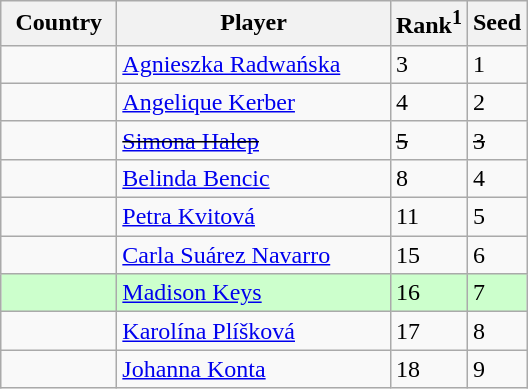<table class="wikitable" border="1">
<tr>
<th width="70">Country</th>
<th width="175">Player</th>
<th>Rank<sup>1</sup></th>
<th>Seed</th>
</tr>
<tr>
<td></td>
<td><a href='#'>Agnieszka Radwańska</a></td>
<td>3</td>
<td>1</td>
</tr>
<tr>
<td></td>
<td><a href='#'>Angelique Kerber</a></td>
<td>4</td>
<td>2</td>
</tr>
<tr>
<td><s></s></td>
<td><s><a href='#'>Simona Halep</a></s></td>
<td><s>5</s></td>
<td><s>3</s></td>
</tr>
<tr>
<td></td>
<td><a href='#'>Belinda Bencic</a></td>
<td>8</td>
<td>4</td>
</tr>
<tr>
<td></td>
<td><a href='#'>Petra Kvitová</a></td>
<td>11</td>
<td>5</td>
</tr>
<tr>
<td></td>
<td><a href='#'>Carla Suárez Navarro</a></td>
<td>15</td>
<td>6</td>
</tr>
<tr style="background:#cfc;">
<td></td>
<td><a href='#'>Madison Keys</a></td>
<td>16</td>
<td>7</td>
</tr>
<tr>
<td></td>
<td><a href='#'>Karolína Plíšková</a></td>
<td>17</td>
<td>8</td>
</tr>
<tr>
<td></td>
<td><a href='#'>Johanna Konta</a></td>
<td>18</td>
<td>9</td>
</tr>
</table>
